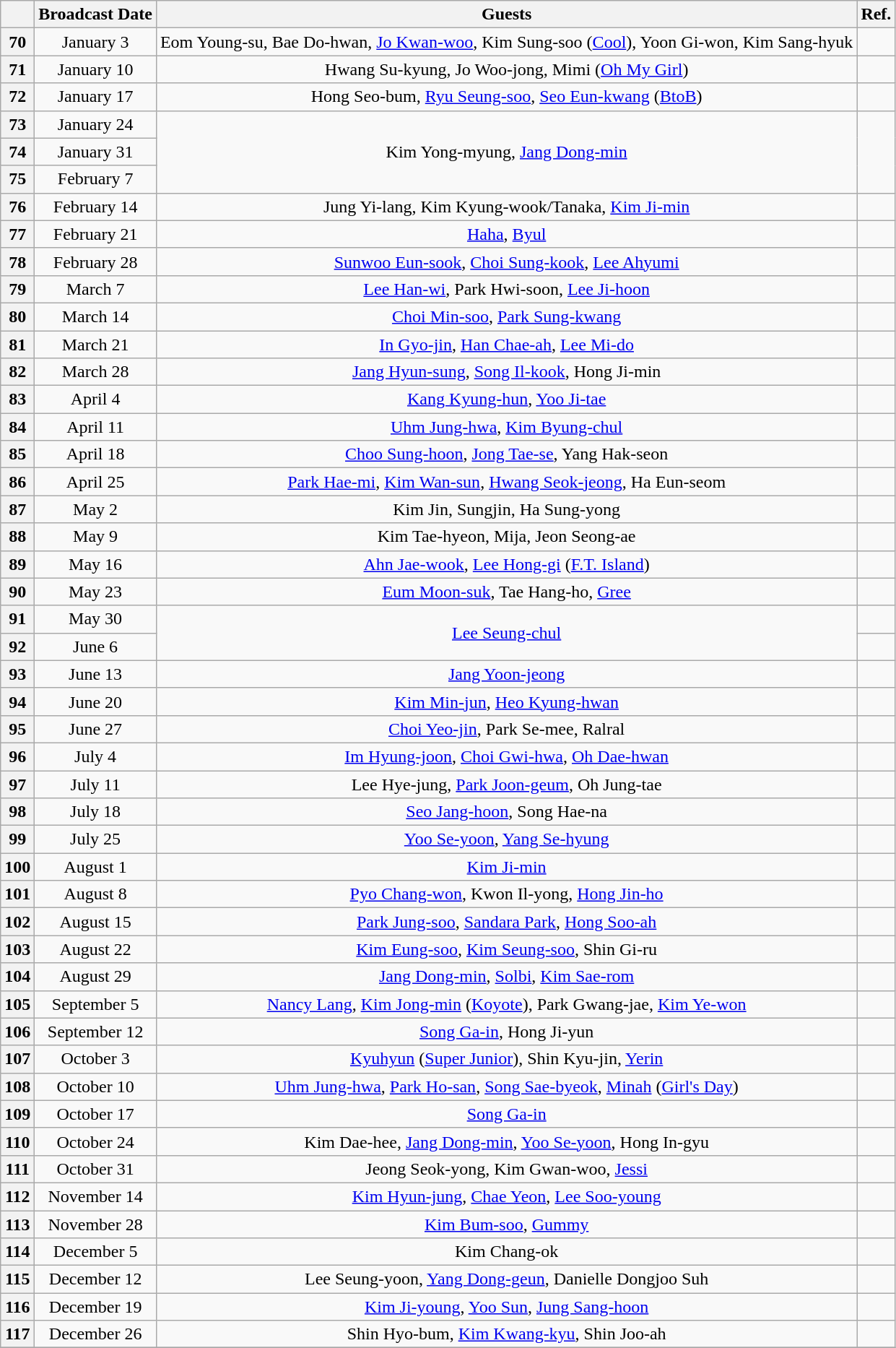<table Class ="wikitable" style="text-align:center;">
<tr>
<th></th>
<th>Broadcast Date</th>
<th>Guests</th>
<th>Ref.</th>
</tr>
<tr>
<th>70</th>
<td>January 3</td>
<td>Eom Young-su, Bae Do-hwan, <a href='#'>Jo Kwan-woo</a>, Kim Sung-soo (<a href='#'>Cool</a>), Yoon Gi-won, Kim Sang-hyuk</td>
<td></td>
</tr>
<tr>
<th>71</th>
<td>January 10</td>
<td>Hwang Su-kyung, Jo Woo-jong, Mimi (<a href='#'>Oh My Girl</a>)</td>
<td></td>
</tr>
<tr>
<th>72</th>
<td>January 17</td>
<td>Hong Seo-bum, <a href='#'>Ryu Seung-soo</a>, <a href='#'>Seo Eun-kwang</a> (<a href='#'>BtoB</a>)</td>
<td></td>
</tr>
<tr>
<th>73</th>
<td>January 24</td>
<td rowspan="3">Kim Yong-myung, <a href='#'>Jang Dong-min</a></td>
<td rowspan="3"></td>
</tr>
<tr>
<th>74</th>
<td>January 31</td>
</tr>
<tr>
<th>75</th>
<td>February 7</td>
</tr>
<tr>
<th>76</th>
<td>February 14</td>
<td>Jung Yi-lang, Kim Kyung-wook/Tanaka, <a href='#'>Kim Ji-min</a></td>
<td></td>
</tr>
<tr>
<th>77</th>
<td>February 21</td>
<td><a href='#'>Haha</a>, <a href='#'>Byul</a></td>
<td></td>
</tr>
<tr>
<th>78</th>
<td>February 28</td>
<td><a href='#'>Sunwoo Eun-sook</a>, <a href='#'>Choi Sung-kook</a>, <a href='#'>Lee Ahyumi</a></td>
<td></td>
</tr>
<tr>
<th>79</th>
<td>March 7</td>
<td><a href='#'>Lee Han-wi</a>, Park Hwi-soon, <a href='#'>Lee Ji-hoon</a></td>
<td></td>
</tr>
<tr>
<th>80</th>
<td>March 14</td>
<td><a href='#'>Choi Min-soo</a>, <a href='#'>Park Sung-kwang</a></td>
<td></td>
</tr>
<tr>
<th>81</th>
<td>March 21</td>
<td><a href='#'>In Gyo-jin</a>, <a href='#'>Han Chae-ah</a>, <a href='#'>Lee Mi-do</a></td>
<td></td>
</tr>
<tr>
<th>82</th>
<td>March 28</td>
<td><a href='#'>Jang Hyun-sung</a>, <a href='#'>Song Il-kook</a>, Hong Ji-min</td>
<td></td>
</tr>
<tr>
<th>83</th>
<td>April 4</td>
<td><a href='#'>Kang Kyung-hun</a>, <a href='#'>Yoo Ji-tae</a></td>
<td></td>
</tr>
<tr>
<th>84</th>
<td>April 11</td>
<td><a href='#'>Uhm Jung-hwa</a>, <a href='#'>Kim Byung-chul</a></td>
<td></td>
</tr>
<tr>
<th>85</th>
<td>April 18</td>
<td><a href='#'>Choo Sung-hoon</a>, <a href='#'>Jong Tae-se</a>, Yang Hak-seon</td>
<td></td>
</tr>
<tr>
<th>86</th>
<td>April 25</td>
<td><a href='#'>Park Hae-mi</a>, <a href='#'>Kim Wan-sun</a>, <a href='#'>Hwang Seok-jeong</a>, Ha Eun-seom</td>
<td></td>
</tr>
<tr>
<th>87</th>
<td>May 2</td>
<td>Kim Jin, Sungjin, Ha Sung-yong</td>
<td></td>
</tr>
<tr>
<th>88</th>
<td>May 9</td>
<td>Kim Tae-hyeon, Mija, Jeon Seong-ae</td>
<td></td>
</tr>
<tr>
<th>89</th>
<td>May 16</td>
<td><a href='#'>Ahn Jae-wook</a>, <a href='#'>Lee Hong-gi</a> (<a href='#'>F.T. Island</a>)</td>
<td></td>
</tr>
<tr>
<th>90</th>
<td>May 23</td>
<td><a href='#'>Eum Moon-suk</a>, Tae Hang-ho, <a href='#'>Gree</a></td>
<td></td>
</tr>
<tr>
<th>91</th>
<td>May 30</td>
<td rowspan="2"><a href='#'>Lee Seung-chul</a></td>
<td></td>
</tr>
<tr>
<th>92</th>
<td>June 6</td>
<td></td>
</tr>
<tr>
<th>93</th>
<td>June 13</td>
<td><a href='#'>Jang Yoon-jeong</a></td>
<td></td>
</tr>
<tr>
<th>94</th>
<td>June 20</td>
<td><a href='#'>Kim Min-jun</a>, <a href='#'>Heo Kyung-hwan</a></td>
<td></td>
</tr>
<tr>
<th>95</th>
<td>June 27</td>
<td><a href='#'>Choi Yeo-jin</a>, Park Se-mee, Ralral</td>
<td></td>
</tr>
<tr>
<th>96</th>
<td>July 4</td>
<td><a href='#'>Im Hyung-joon</a>, <a href='#'>Choi Gwi-hwa</a>, <a href='#'>Oh Dae-hwan</a></td>
<td></td>
</tr>
<tr>
<th>97</th>
<td>July 11</td>
<td>Lee Hye-jung, <a href='#'>Park Joon-geum</a>, Oh Jung-tae</td>
<td></td>
</tr>
<tr>
<th>98</th>
<td>July 18</td>
<td><a href='#'>Seo Jang-hoon</a>, Song Hae-na</td>
<td></td>
</tr>
<tr>
<th>99</th>
<td>July 25</td>
<td><a href='#'>Yoo Se-yoon</a>, <a href='#'>Yang Se-hyung</a></td>
<td></td>
</tr>
<tr>
<th>100</th>
<td>August 1</td>
<td><a href='#'>Kim Ji-min</a></td>
<td></td>
</tr>
<tr>
<th>101</th>
<td>August 8</td>
<td><a href='#'>Pyo Chang-won</a>, Kwon Il-yong, <a href='#'>Hong Jin-ho</a></td>
<td></td>
</tr>
<tr>
<th>102</th>
<td>August 15</td>
<td><a href='#'>Park Jung-soo</a>, <a href='#'>Sandara Park</a>, <a href='#'>Hong Soo-ah</a></td>
<td></td>
</tr>
<tr>
<th>103</th>
<td>August 22</td>
<td><a href='#'>Kim Eung-soo</a>, <a href='#'>Kim Seung-soo</a>, Shin Gi-ru</td>
<td></td>
</tr>
<tr>
<th>104</th>
<td>August 29</td>
<td><a href='#'>Jang Dong-min</a>, <a href='#'>Solbi</a>, <a href='#'>Kim Sae-rom</a></td>
<td></td>
</tr>
<tr>
<th>105</th>
<td>September 5</td>
<td><a href='#'>Nancy Lang</a>, <a href='#'>Kim Jong-min</a> (<a href='#'>Koyote</a>), Park Gwang-jae, <a href='#'>Kim Ye-won</a></td>
<td></td>
</tr>
<tr>
<th>106</th>
<td>September 12</td>
<td><a href='#'>Song Ga-in</a>, Hong Ji-yun</td>
<td></td>
</tr>
<tr>
<th>107</th>
<td>October 3</td>
<td><a href='#'>Kyuhyun</a> (<a href='#'>Super Junior</a>), Shin Kyu-jin, <a href='#'>Yerin</a></td>
<td></td>
</tr>
<tr>
<th>108</th>
<td>October 10</td>
<td><a href='#'>Uhm Jung-hwa</a>, <a href='#'>Park Ho-san</a>, <a href='#'>Song Sae-byeok</a>, <a href='#'>Minah</a> (<a href='#'>Girl's Day</a>)</td>
<td></td>
</tr>
<tr>
<th>109</th>
<td>October 17</td>
<td><a href='#'>Song Ga-in</a></td>
<td></td>
</tr>
<tr>
<th>110</th>
<td>October 24</td>
<td>Kim Dae-hee, <a href='#'>Jang Dong-min</a>, <a href='#'>Yoo Se-yoon</a>, Hong In-gyu</td>
<td></td>
</tr>
<tr>
<th>111</th>
<td>October 31</td>
<td>Jeong Seok-yong, Kim Gwan-woo, <a href='#'>Jessi</a></td>
<td></td>
</tr>
<tr>
<th>112</th>
<td>November 14</td>
<td><a href='#'>Kim Hyun-jung</a>, <a href='#'>Chae Yeon</a>, <a href='#'>Lee Soo-young</a></td>
<td></td>
</tr>
<tr>
<th>113</th>
<td>November 28</td>
<td><a href='#'>Kim Bum-soo</a>, <a href='#'>Gummy</a></td>
<td></td>
</tr>
<tr>
<th>114</th>
<td>December 5</td>
<td>Kim Chang-ok</td>
<td></td>
</tr>
<tr>
<th>115</th>
<td>December 12</td>
<td>Lee Seung-yoon, <a href='#'>Yang Dong-geun</a>, Danielle Dongjoo Suh</td>
<td></td>
</tr>
<tr>
<th>116</th>
<td>December 19</td>
<td><a href='#'>Kim Ji-young</a>, <a href='#'>Yoo Sun</a>, <a href='#'>Jung Sang-hoon</a></td>
<td></td>
</tr>
<tr>
<th>117</th>
<td>December 26</td>
<td>Shin Hyo-bum, <a href='#'>Kim Kwang-kyu</a>, Shin Joo-ah</td>
<td></td>
</tr>
<tr>
</tr>
</table>
